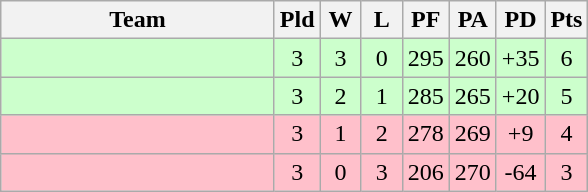<table class="wikitable" style="text-align:center;">
<tr>
<th width=175>Team</th>
<th width=20  abbr="Played">Pld</th>
<th width=20  abbr="Won">W</th>
<th width=20  abbr="Lost">L</th>
<th width=20  abbr="Points">PF</th>
<th width=20  abbr="Points Against">PA</th>
<th width=20  abbr="Points Difference">PD</th>
<th width=20  abbr="Points">Pts</th>
</tr>
<tr bgcolor="ccffcc">
<td style="text-align:left;"></td>
<td>3</td>
<td>3</td>
<td>0</td>
<td>295</td>
<td>260</td>
<td>+35</td>
<td>6</td>
</tr>
<tr bgcolor="ccffcc">
<td style="text-align:left;"></td>
<td>3</td>
<td>2</td>
<td>1</td>
<td>285</td>
<td>265</td>
<td>+20</td>
<td>5</td>
</tr>
<tr bgcolor="pink">
<td style="text-align:left;"></td>
<td>3</td>
<td>1</td>
<td>2</td>
<td>278</td>
<td>269</td>
<td>+9</td>
<td>4</td>
</tr>
<tr bgcolor="pink">
<td style="text-align:left;"></td>
<td>3</td>
<td>0</td>
<td>3</td>
<td>206</td>
<td>270</td>
<td>-64</td>
<td>3</td>
</tr>
</table>
